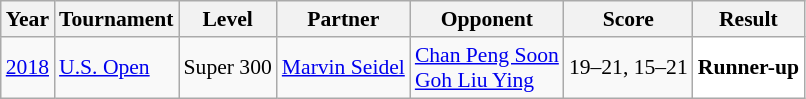<table class="sortable wikitable" style="font-size: 90%;">
<tr>
<th>Year</th>
<th>Tournament</th>
<th>Level</th>
<th>Partner</th>
<th>Opponent</th>
<th>Score</th>
<th>Result</th>
</tr>
<tr>
<td align="center"><a href='#'>2018</a></td>
<td align="left"><a href='#'>U.S. Open</a></td>
<td align="left">Super 300</td>
<td align="left"> <a href='#'>Marvin Seidel</a></td>
<td align="left"> <a href='#'>Chan Peng Soon</a><br> <a href='#'>Goh Liu Ying</a></td>
<td align="left">19–21, 15–21</td>
<td style="text-align:left; background:white"> <strong>Runner-up</strong></td>
</tr>
</table>
